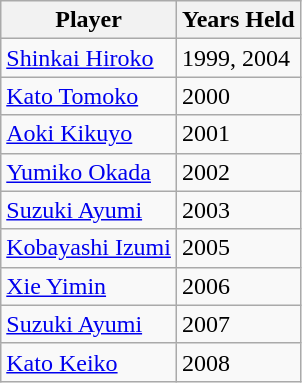<table class="wikitable">
<tr>
<th>Player</th>
<th>Years Held</th>
</tr>
<tr>
<td><a href='#'>Shinkai Hiroko</a></td>
<td>1999, 2004</td>
</tr>
<tr>
<td><a href='#'>Kato Tomoko</a></td>
<td>2000</td>
</tr>
<tr>
<td><a href='#'>Aoki Kikuyo</a></td>
<td>2001</td>
</tr>
<tr>
<td><a href='#'>Yumiko Okada</a></td>
<td>2002</td>
</tr>
<tr>
<td><a href='#'>Suzuki Ayumi</a></td>
<td>2003</td>
</tr>
<tr>
<td><a href='#'>Kobayashi Izumi</a></td>
<td>2005</td>
</tr>
<tr>
<td><a href='#'>Xie Yimin</a></td>
<td>2006</td>
</tr>
<tr>
<td><a href='#'>Suzuki Ayumi</a></td>
<td>2007</td>
</tr>
<tr>
<td><a href='#'>Kato Keiko</a></td>
<td>2008</td>
</tr>
</table>
